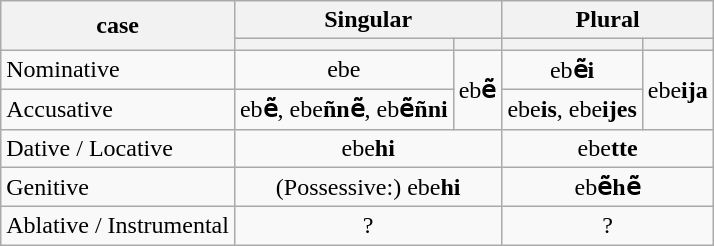<table class="wikitable">
<tr>
<th rowspan="2">case</th>
<th colspan="2">Singular</th>
<th colspan="2">Plural</th>
</tr>
<tr>
<th></th>
<th></th>
<th></th>
<th></th>
</tr>
<tr>
<td>Nominative</td>
<td align="center">ebe</td>
<td rowspan="2" align="center">eb<strong>ẽ</strong></td>
<td align="center">eb<strong>ẽi</strong></td>
<td rowspan="2" align="center">ebe<strong>ija</strong></td>
</tr>
<tr>
<td>Accusative</td>
<td align="center">eb<strong>ẽ</strong>, ebe<strong>ñnẽ</strong>, eb<strong>ẽñni</strong></td>
<td align="center">ebe<strong>is</strong>, ebe<strong>ijes</strong></td>
</tr>
<tr>
<td>Dative / Locative</td>
<td colspan="2" align="center">ebe<strong>hi</strong></td>
<td colspan="2" align="center">ebe<strong>tte</strong></td>
</tr>
<tr>
<td>Genitive</td>
<td colspan="2" align="center">(Possessive:) ebe<strong>hi</strong></td>
<td colspan="2" align="center">eb<strong>ẽhẽ</strong></td>
</tr>
<tr>
<td>Ablative / Instrumental</td>
<td colspan="2" align="center">?</td>
<td colspan="2" align="center">?</td>
</tr>
</table>
